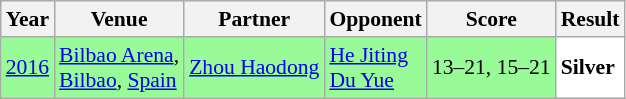<table class="sortable wikitable" style="font-size: 90%;">
<tr>
<th>Year</th>
<th>Venue</th>
<th>Partner</th>
<th>Opponent</th>
<th>Score</th>
<th>Result</th>
</tr>
<tr style="background:#98FB98">
<td align="center"><a href='#'>2016</a></td>
<td align="left"><a href='#'>Bilbao Arena</a>,<br><a href='#'>Bilbao</a>, <a href='#'>Spain</a></td>
<td align="left"> <a href='#'>Zhou Haodong</a></td>
<td align="left"> <a href='#'>He Jiting</a> <br>  <a href='#'>Du Yue</a></td>
<td align="left">13–21, 15–21</td>
<td style="text-align:left; background:white"> <strong>Silver</strong></td>
</tr>
</table>
